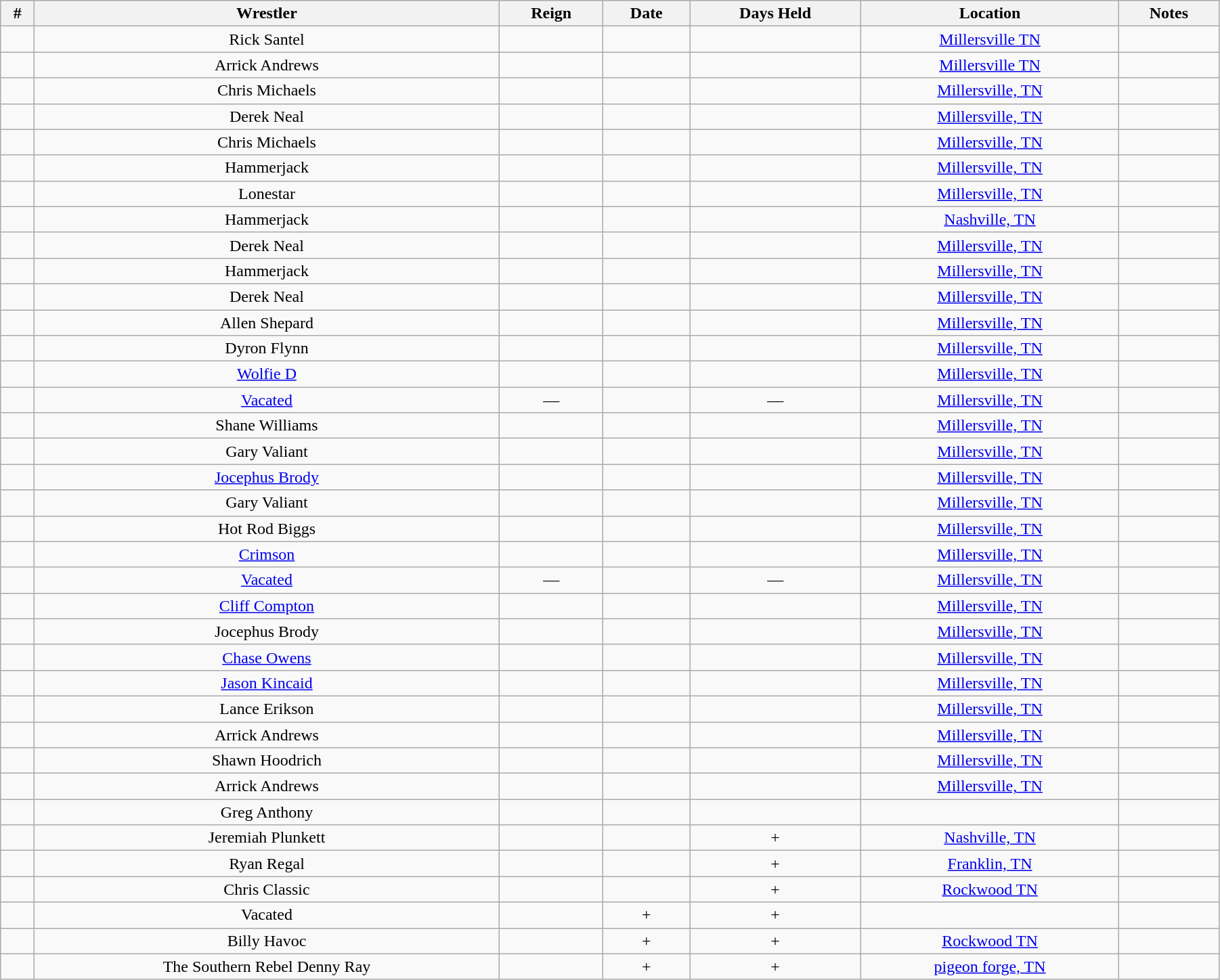<table class="wikitable sortable" width=95% style="text-align:center;">
<tr>
<th>#</th>
<th>Wrestler</th>
<th>Reign</th>
<th>Date</th>
<th>Days Held</th>
<th>Location</th>
<th class="unsortable">Notes</th>
</tr>
<tr>
<td></td>
<td>Rick Santel</td>
<td></td>
<td></td>
<td></td>
<td><a href='#'>Millersville TN</a></td>
<td></td>
</tr>
<tr>
<td></td>
<td>Arrick Andrews</td>
<td></td>
<td></td>
<td></td>
<td><a href='#'>Millersville TN</a></td>
<td></td>
</tr>
<tr>
<td></td>
<td>Chris Michaels</td>
<td></td>
<td></td>
<td></td>
<td><a href='#'>Millersville, TN</a></td>
<td></td>
</tr>
<tr>
<td></td>
<td>Derek Neal</td>
<td></td>
<td></td>
<td></td>
<td><a href='#'>Millersville, TN</a></td>
<td></td>
</tr>
<tr>
<td></td>
<td>Chris Michaels</td>
<td></td>
<td></td>
<td></td>
<td><a href='#'>Millersville, TN</a></td>
<td></td>
</tr>
<tr>
<td></td>
<td>Hammerjack</td>
<td></td>
<td></td>
<td></td>
<td><a href='#'>Millersville, TN</a></td>
<td></td>
</tr>
<tr>
<td></td>
<td>Lonestar</td>
<td></td>
<td></td>
<td></td>
<td><a href='#'>Millersville, TN</a></td>
<td></td>
</tr>
<tr>
<td></td>
<td>Hammerjack</td>
<td></td>
<td></td>
<td></td>
<td><a href='#'>Nashville, TN</a></td>
<td></td>
</tr>
<tr>
<td></td>
<td>Derek Neal</td>
<td></td>
<td></td>
<td></td>
<td><a href='#'>Millersville, TN</a></td>
<td></td>
</tr>
<tr>
<td></td>
<td>Hammerjack</td>
<td></td>
<td></td>
<td></td>
<td><a href='#'>Millersville, TN</a></td>
<td></td>
</tr>
<tr>
<td></td>
<td>Derek Neal</td>
<td></td>
<td></td>
<td></td>
<td><a href='#'>Millersville, TN</a></td>
<td></td>
</tr>
<tr>
<td></td>
<td>Allen Shepard</td>
<td></td>
<td></td>
<td></td>
<td><a href='#'>Millersville, TN</a></td>
<td></td>
</tr>
<tr>
<td></td>
<td>Dyron Flynn</td>
<td></td>
<td></td>
<td></td>
<td><a href='#'>Millersville, TN</a></td>
<td></td>
</tr>
<tr>
<td></td>
<td><a href='#'>Wolfie D</a></td>
<td></td>
<td></td>
<td></td>
<td><a href='#'>Millersville, TN</a></td>
<td></td>
</tr>
<tr>
<td></td>
<td><a href='#'>Vacated</a></td>
<td>—</td>
<td></td>
<td>—</td>
<td><a href='#'>Millersville, TN</a></td>
<td></td>
</tr>
<tr>
<td></td>
<td>Shane Williams</td>
<td></td>
<td></td>
<td></td>
<td><a href='#'>Millersville, TN</a></td>
<td></td>
</tr>
<tr>
<td></td>
<td>Gary Valiant</td>
<td></td>
<td></td>
<td></td>
<td><a href='#'>Millersville, TN</a></td>
<td></td>
</tr>
<tr>
<td></td>
<td><a href='#'>Jocephus Brody</a></td>
<td></td>
<td></td>
<td></td>
<td><a href='#'>Millersville, TN</a></td>
<td></td>
</tr>
<tr>
<td></td>
<td>Gary Valiant</td>
<td></td>
<td></td>
<td></td>
<td><a href='#'>Millersville, TN</a></td>
<td></td>
</tr>
<tr>
<td></td>
<td>Hot Rod Biggs</td>
<td></td>
<td></td>
<td></td>
<td><a href='#'>Millersville, TN</a></td>
<td></td>
</tr>
<tr>
<td></td>
<td><a href='#'>Crimson</a></td>
<td></td>
<td></td>
<td></td>
<td><a href='#'>Millersville, TN</a></td>
<td></td>
</tr>
<tr>
<td></td>
<td><a href='#'>Vacated</a></td>
<td>—</td>
<td></td>
<td>—</td>
<td><a href='#'>Millersville, TN</a></td>
<td></td>
</tr>
<tr>
<td></td>
<td><a href='#'>Cliff Compton</a></td>
<td></td>
<td></td>
<td></td>
<td><a href='#'>Millersville, TN</a></td>
<td></td>
</tr>
<tr>
<td></td>
<td>Jocephus Brody</td>
<td></td>
<td></td>
<td></td>
<td><a href='#'>Millersville, TN</a></td>
<td></td>
</tr>
<tr>
<td></td>
<td><a href='#'>Chase Owens</a></td>
<td></td>
<td></td>
<td></td>
<td><a href='#'>Millersville, TN</a></td>
</tr>
<tr>
<td></td>
<td><a href='#'>Jason Kincaid</a></td>
<td></td>
<td></td>
<td></td>
<td><a href='#'>Millersville, TN</a></td>
<td></td>
</tr>
<tr>
<td></td>
<td>Lance Erikson</td>
<td></td>
<td></td>
<td></td>
<td><a href='#'>Millersville, TN</a></td>
<td></td>
</tr>
<tr>
<td></td>
<td>Arrick Andrews</td>
<td></td>
<td></td>
<td></td>
<td><a href='#'>Millersville, TN</a></td>
<td></td>
</tr>
<tr>
<td></td>
<td>Shawn Hoodrich</td>
<td></td>
<td></td>
<td></td>
<td><a href='#'>Millersville, TN</a></td>
<td></td>
</tr>
<tr>
<td></td>
<td>Arrick Andrews</td>
<td></td>
<td></td>
<td></td>
<td><a href='#'>Millersville, TN</a></td>
<td></td>
</tr>
<tr>
<td></td>
<td>Greg Anthony</td>
<td></td>
<td></td>
<td></td>
<td></td>
<td></td>
</tr>
<tr>
<td></td>
<td>Jeremiah Plunkett</td>
<td></td>
<td></td>
<td>+</td>
<td><a href='#'>Nashville, TN</a></td>
<td></td>
</tr>
<tr>
<td></td>
<td>Ryan Regal</td>
<td></td>
<td></td>
<td>+</td>
<td><a href='#'>Franklin, TN</a></td>
<td></td>
</tr>
<tr>
<td></td>
<td>Chris Classic</td>
<td></td>
<td></td>
<td>+</td>
<td><a href='#'>Rockwood TN</a></td>
<td></td>
</tr>
<tr>
<td></td>
<td>Vacated</td>
<td></td>
<td>+</td>
<td>+</td>
<td></td>
<td></td>
</tr>
<tr>
<td></td>
<td>Billy Havoc</td>
<td></td>
<td>+</td>
<td>+</td>
<td><a href='#'>Rockwood TN</a></td>
<td></td>
</tr>
<tr>
<td></td>
<td>The Southern Rebel Denny Ray</td>
<td></td>
<td>+</td>
<td>+</td>
<td><a href='#'>pigeon forge, TN</a></td>
<td></td>
</tr>
</table>
